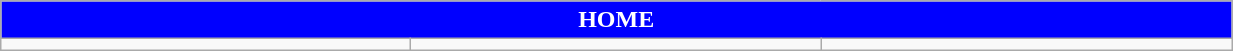<table class="wikitable collapsible collapsed" style="width:65%">
<tr>
<th colspan=5 ! style="color:white; background:#0000FF">HOME</th>
</tr>
<tr>
<td></td>
<td></td>
<td></td>
</tr>
</table>
